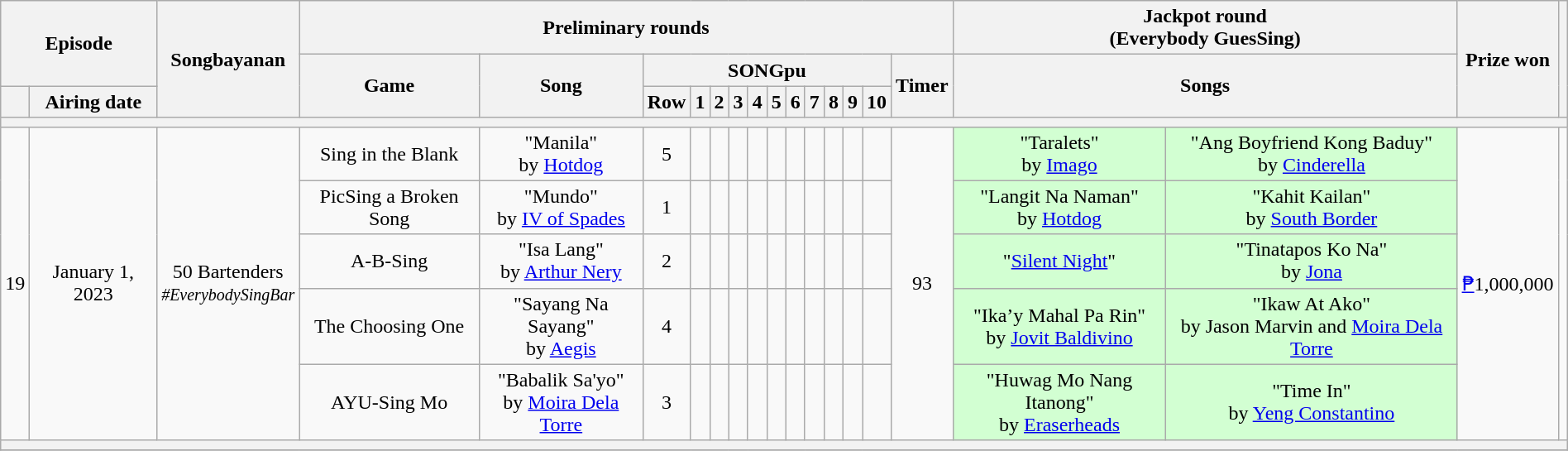<table class="wikitable mw-collapsible mw-collapsed" style="text-align:center; width:100%">
<tr>
<th colspan=2 rowspan=2>Episode</th>
<th rowspan=3>Songbayanan</th>
<th colspan=14>Preliminary rounds</th>
<th colspan=2>Jackpot round<br>(Everybody GuesSing)</th>
<th rowspan=3>Prize won</th>
<th rowspan=3></th>
</tr>
<tr>
<th rowspan=2>Game</th>
<th rowspan=2>Song</th>
<th colspan=11>SONGpu</th>
<th rowspan=2>Timer</th>
<th colspan=2 rowspan=2>Songs</th>
</tr>
<tr>
<th></th>
<th>Airing date</th>
<th>Row</th>
<th>1</th>
<th>2</th>
<th>3</th>
<th>4</th>
<th>5</th>
<th>6</th>
<th>7</th>
<th>8</th>
<th>9</th>
<th>10</th>
</tr>
<tr>
<th colspan=21 bgcolor=555></th>
</tr>
<tr>
<td rowspan=5>19</td>
<td rowspan=5>January 1, 2023</td>
<td rowspan=5>50 Bartenders<br><small><em>#EverybodySingBar</em></small></td>
<td>Sing in the Blank</td>
<td>"Manila"<br>by <a href='#'>Hotdog</a></td>
<td>5</td>
<td></td>
<td></td>
<td></td>
<td></td>
<td></td>
<td></td>
<td></td>
<td></td>
<td></td>
<td></td>
<td rowspan=5>93 </td>
<td bgcolor=D2FFD2>"Taralets"<br>by <a href='#'>Imago</a></td>
<td bgcolor=D2FFD2>"Ang Boyfriend Kong Baduy"<br>by <a href='#'>Cinderella</a></td>
<td rowspan=5><a href='#'>₱</a>1,000,000</td>
<td rowspan=5></td>
</tr>
<tr>
<td>PicSing a Broken Song</td>
<td>"Mundo"<br>by <a href='#'>IV of Spades</a></td>
<td>1</td>
<td></td>
<td></td>
<td></td>
<td></td>
<td></td>
<td></td>
<td></td>
<td></td>
<td></td>
<td></td>
<td bgcolor=D2FFD2>"Langit Na Naman"<br>by <a href='#'>Hotdog</a></td>
<td bgcolor=D2FFD2>"Kahit Kailan"<br>by <a href='#'>South Border</a></td>
</tr>
<tr>
<td>A-B-Sing</td>
<td>"Isa Lang"<br>by <a href='#'>Arthur Nery</a></td>
<td>2</td>
<td></td>
<td></td>
<td></td>
<td></td>
<td></td>
<td></td>
<td></td>
<td></td>
<td></td>
<td></td>
<td bgcolor=D2FFD2>"<a href='#'>Silent Night</a>"</td>
<td bgcolor=D2FFD2>"Tinatapos Ko Na"<br>by <a href='#'>Jona</a></td>
</tr>
<tr>
<td>The Choosing One</td>
<td>"Sayang Na Sayang"<br>by <a href='#'>Aegis</a></td>
<td>4</td>
<td></td>
<td></td>
<td></td>
<td></td>
<td></td>
<td></td>
<td></td>
<td></td>
<td></td>
<td></td>
<td bgcolor=D2FFD2>"Ika’y Mahal Pa Rin"<br>by <a href='#'>Jovit Baldivino</a></td>
<td bgcolor=D2FFD2>"Ikaw At Ako"<br>by Jason Marvin and <a href='#'>Moira Dela Torre</a></td>
</tr>
<tr>
<td>AYU-Sing Mo</td>
<td>"Babalik Sa'yo"<br>by <a href='#'>Moira Dela Torre</a></td>
<td>3</td>
<td></td>
<td></td>
<td></td>
<td></td>
<td></td>
<td></td>
<td></td>
<td></td>
<td></td>
<td></td>
<td bgcolor=D2FFD2>"Huwag Mo Nang Itanong"<br>by <a href='#'>Eraserheads</a></td>
<td bgcolor=D2FFD2>"Time In"<br>by <a href='#'>Yeng Constantino</a></td>
</tr>
<tr>
<th colspan=21 bgcolor=555></th>
</tr>
<tr>
</tr>
</table>
